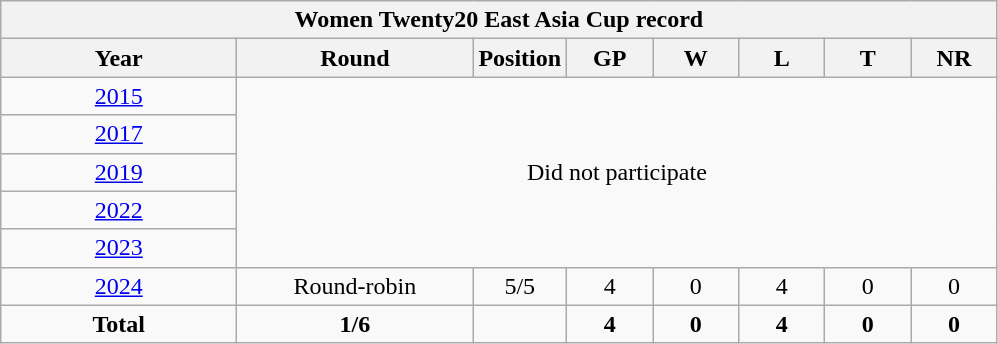<table class="wikitable" style="text-align: center; width=900px;">
<tr>
<th colspan=9>Women Twenty20 East Asia Cup record</th>
</tr>
<tr>
<th width=150>Year</th>
<th width=150>Round</th>
<th width=50>Position</th>
<th width=50>GP</th>
<th width=50>W</th>
<th width=50>L</th>
<th width=50>T</th>
<th width=50>NR</th>
</tr>
<tr>
<td> <a href='#'>2015</a></td>
<td rowspan=5 colspan=8>Did not participate</td>
</tr>
<tr>
<td> <a href='#'>2017</a></td>
</tr>
<tr>
<td> <a href='#'>2019</a></td>
</tr>
<tr>
<td> <a href='#'>2022</a></td>
</tr>
<tr>
<td> <a href='#'>2023</a></td>
</tr>
<tr>
<td> <a href='#'>2024</a></td>
<td>Round-robin</td>
<td>5/5</td>
<td>4</td>
<td>0</td>
<td>4</td>
<td>0</td>
<td>0</td>
</tr>
<tr>
<td><strong>Total</strong></td>
<td><strong>1/6</strong></td>
<td></td>
<td><strong>4</strong></td>
<td><strong>0</strong></td>
<td><strong>4</strong></td>
<td><strong>0</strong></td>
<td><strong>0</strong></td>
</tr>
</table>
